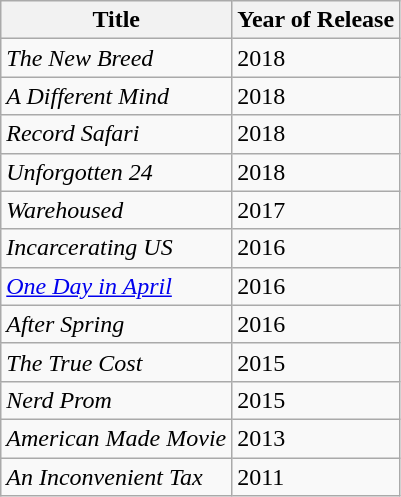<table class="wikitable">
<tr>
<th>Title</th>
<th>Year of Release</th>
</tr>
<tr>
<td><em>The New Breed</em></td>
<td>2018</td>
</tr>
<tr>
<td><em>A Different Mind</em></td>
<td>2018</td>
</tr>
<tr>
<td><em>Record Safari</em></td>
<td>2018</td>
</tr>
<tr>
<td><em>Unforgotten 24</em></td>
<td>2018</td>
</tr>
<tr>
<td><em>Warehoused</em></td>
<td>2017</td>
</tr>
<tr>
<td><em>Incarcerating US</em></td>
<td>2016</td>
</tr>
<tr>
<td><em><a href='#'>One Day in April</a></em></td>
<td>2016</td>
</tr>
<tr>
<td><em>After Spring</em></td>
<td>2016</td>
</tr>
<tr>
<td><em>The True Cost</em></td>
<td>2015</td>
</tr>
<tr>
<td><em>Nerd Prom</em></td>
<td>2015</td>
</tr>
<tr>
<td><em>American Made Movie</em></td>
<td>2013</td>
</tr>
<tr>
<td><em>An Inconvenient Tax</em></td>
<td>2011</td>
</tr>
</table>
